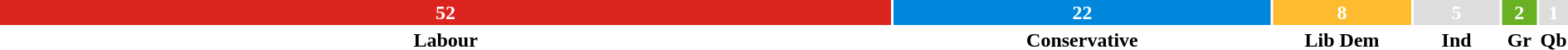<table style="width:100%; text-align:center;">
<tr style="color:white;">
<td style="background:#DC241F; width:57.8%;"><strong>52</strong></td>
<td style="background:#0087DC; width:24.4%;"><strong>22</strong></td>
<td style="background:#FDBB30; width:8.9%;"><strong>8</strong></td>
<td style="background:#DDDDDD; width:5.6%;"><strong>5</strong></td>
<td style="background:#6AB023; width:2.2%;"><strong>2</strong></td>
<td style="background:#DDDDDD; width:1.1%;"><strong>1</strong></td>
</tr>
<tr>
<td><span><strong>Labour</strong></span></td>
<td><span><strong>Conservative</strong></span></td>
<td><span><strong>Lib Dem</strong></span></td>
<td><span><strong>Ind</strong></span></td>
<td><span><strong>Gr</strong></span></td>
<td><span><strong>Qb</strong></span></td>
</tr>
</table>
